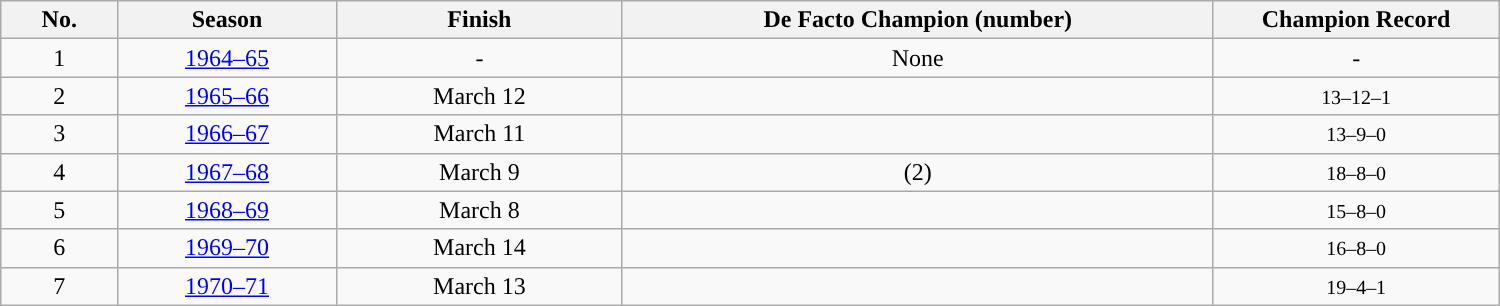<table class="wikitable" width=1000>
<tr>
<th style="width:3em">No.</th>
<th style="width:6em">Season</th>
<th style="width:8em">Finish</th>
<th style="width:17em">De Facto Champion (number)</th>
<th style="width:8em">Champion Record</th>
</tr>
<tr style="text-align:center;">
<td>1</td>
<td><a href='#'>1964–65</a></td>
<td>-</td>
<td>None</td>
<td>-</td>
</tr>
<tr style="text-align:center;">
<td>2</td>
<td><a href='#'>1965–66</a></td>
<td>March 12</td>
<td><a href='#'></a></td>
<td><small>13–12–1</small></td>
</tr>
<tr style="text-align:center;">
<td>3</td>
<td><a href='#'>1966–67</a></td>
<td>March 11</td>
<td><a href='#'></a></td>
<td><small>13–9–0</small></td>
</tr>
<tr style="text-align:center;">
<td>4</td>
<td><a href='#'>1967–68</a></td>
<td>March 9</td>
<td><a href='#'></a> (2)</td>
<td><small>18–8–0</small></td>
</tr>
<tr style="text-align:center;">
<td>5</td>
<td><a href='#'>1968–69</a></td>
<td>March 8</td>
<td><a href='#'></a></td>
<td><small>15–8–0</small></td>
</tr>
<tr style="text-align:center;">
<td>6</td>
<td><a href='#'>1969–70</a></td>
<td>March 14</td>
<td><a href='#'></a></td>
<td><small>16–8–0</small></td>
</tr>
<tr style="text-align:center;">
<td>7</td>
<td><a href='#'>1970–71</a></td>
<td>March 13</td>
<td><a href='#'></a></td>
<td><small>19–4–1</small></td>
</tr>
</table>
